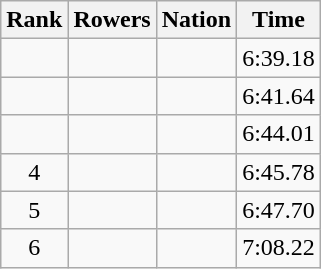<table class="wikitable sortable" style=text-align:center>
<tr>
<th>Rank</th>
<th>Rowers</th>
<th>Nation</th>
<th>Time</th>
</tr>
<tr>
<td></td>
<td align=left></td>
<td align=left></td>
<td>6:39.18</td>
</tr>
<tr>
<td></td>
<td align=left></td>
<td align=left></td>
<td>6:41.64</td>
</tr>
<tr>
<td></td>
<td align=left></td>
<td align=left></td>
<td>6:44.01</td>
</tr>
<tr>
<td>4</td>
<td align=left></td>
<td align=left></td>
<td>6:45.78</td>
</tr>
<tr>
<td>5</td>
<td align=left></td>
<td align=left></td>
<td>6:47.70</td>
</tr>
<tr>
<td>6</td>
<td align=left></td>
<td align=left></td>
<td>7:08.22</td>
</tr>
</table>
